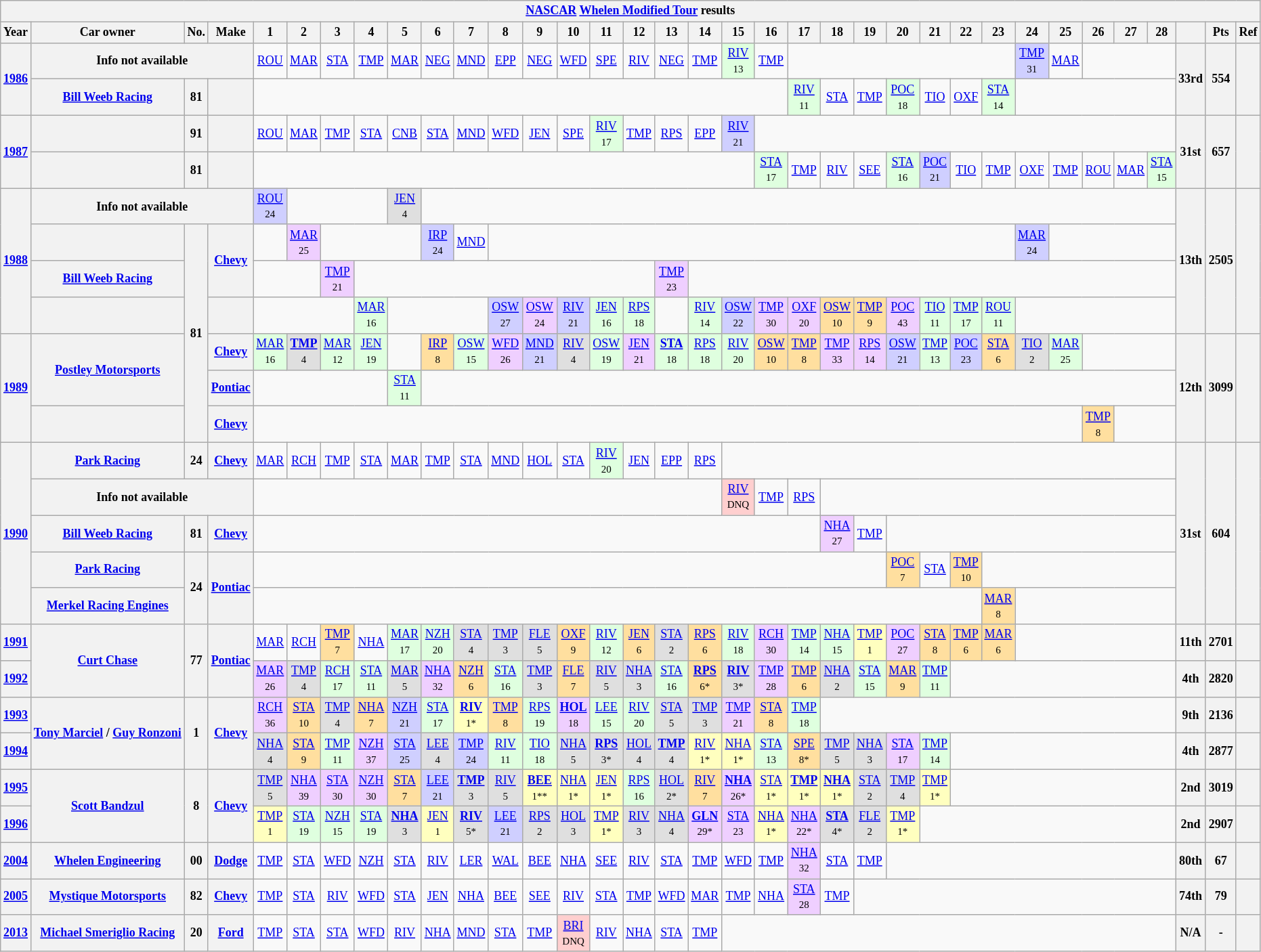<table class="wikitable" style="text-align:center; font-size:75%">
<tr>
<th colspan=38><a href='#'>NASCAR</a> <a href='#'>Whelen Modified Tour</a> results</th>
</tr>
<tr>
<th>Year</th>
<th>Car owner</th>
<th>No.</th>
<th>Make</th>
<th>1</th>
<th>2</th>
<th>3</th>
<th>4</th>
<th>5</th>
<th>6</th>
<th>7</th>
<th>8</th>
<th>9</th>
<th>10</th>
<th>11</th>
<th>12</th>
<th>13</th>
<th>14</th>
<th>15</th>
<th>16</th>
<th>17</th>
<th>18</th>
<th>19</th>
<th>20</th>
<th>21</th>
<th>22</th>
<th>23</th>
<th>24</th>
<th>25</th>
<th>26</th>
<th>27</th>
<th>28</th>
<th></th>
<th>Pts</th>
<th>Ref</th>
</tr>
<tr>
<th rowspan=2><a href='#'>1986</a></th>
<th colspan=3>Info not available</th>
<td><a href='#'>ROU</a></td>
<td><a href='#'>MAR</a></td>
<td><a href='#'>STA</a></td>
<td><a href='#'>TMP</a></td>
<td><a href='#'>MAR</a></td>
<td><a href='#'>NEG</a></td>
<td><a href='#'>MND</a></td>
<td><a href='#'>EPP</a></td>
<td><a href='#'>NEG</a></td>
<td><a href='#'>WFD</a></td>
<td><a href='#'>SPE</a></td>
<td><a href='#'>RIV</a></td>
<td><a href='#'>NEG</a></td>
<td><a href='#'>TMP</a></td>
<td style="background:#DFFFDF"><a href='#'>RIV</a><br><small>13</small></td>
<td><a href='#'>TMP</a></td>
<td colspan=7></td>
<td style="background:#CFCFFF"><a href='#'>TMP</a><br><small>31</small></td>
<td><a href='#'>MAR</a></td>
<td colspan=3></td>
<th rowspan=2>33rd</th>
<th rowspan=2>554</th>
<th rowspan=2></th>
</tr>
<tr>
<th><a href='#'>Bill Weeb Racing</a></th>
<th>81</th>
<th></th>
<td colspan=16></td>
<td style="background:#DFFFDF"><a href='#'>RIV</a><br><small>11</small></td>
<td><a href='#'>STA</a></td>
<td><a href='#'>TMP</a></td>
<td style="background:#DFFFDF"><a href='#'>POC</a><br><small>18</small></td>
<td><a href='#'>TIO</a></td>
<td><a href='#'>OXF</a></td>
<td style="background:#DFFFDF"><a href='#'>STA</a><br><small>14</small></td>
<td colspan=5></td>
</tr>
<tr>
<th rowspan=2><a href='#'>1987</a></th>
<th></th>
<th>91</th>
<th></th>
<td><a href='#'>ROU</a></td>
<td><a href='#'>MAR</a></td>
<td><a href='#'>TMP</a></td>
<td><a href='#'>STA</a></td>
<td><a href='#'>CNB</a></td>
<td><a href='#'>STA</a></td>
<td><a href='#'>MND</a></td>
<td><a href='#'>WFD</a></td>
<td><a href='#'>JEN</a></td>
<td><a href='#'>SPE</a></td>
<td style="background:#DFFFDF"><a href='#'>RIV</a><br><small>17</small></td>
<td><a href='#'>TMP</a></td>
<td><a href='#'>RPS</a></td>
<td><a href='#'>EPP</a></td>
<td style="background:#CFCFFF"><a href='#'>RIV</a><br><small>21</small></td>
<td colspan=13></td>
<th rowspan=2>31st</th>
<th rowspan=2>657</th>
<th rowspan=2></th>
</tr>
<tr>
<th></th>
<th>81</th>
<th></th>
<td colspan=15></td>
<td style="background:#DFFFDF"><a href='#'>STA</a><br><small>17</small></td>
<td><a href='#'>TMP</a></td>
<td><a href='#'>RIV</a></td>
<td><a href='#'>SEE</a></td>
<td style="background:#DFFFDF"><a href='#'>STA</a><br><small>16</small></td>
<td style="background:#CFCFFF"><a href='#'>POC</a><br><small>21</small></td>
<td><a href='#'>TIO</a></td>
<td><a href='#'>TMP</a></td>
<td><a href='#'>OXF</a></td>
<td><a href='#'>TMP</a></td>
<td><a href='#'>ROU</a></td>
<td><a href='#'>MAR</a></td>
<td style="background:#DFFFDF"><a href='#'>STA</a><br><small>15</small></td>
</tr>
<tr>
<th rowspan=4><a href='#'>1988</a></th>
<th colspan=3>Info not available</th>
<td style="background:#CFCFFF"><a href='#'>ROU</a><br><small>24</small></td>
<td colspan=3></td>
<td style="background:#DFDFDF"><a href='#'>JEN</a><br><small>4</small></td>
<td colspan=23></td>
<th rowspan=4>13th</th>
<th rowspan=4>2505</th>
<th rowspan=4></th>
</tr>
<tr>
<th></th>
<th rowspan=6>81</th>
<th rowspan=2><a href='#'>Chevy</a></th>
<td></td>
<td style="background:#EFCFFF"><a href='#'>MAR</a><br><small>25</small></td>
<td colspan=3></td>
<td style="background:#CFCFFF"><a href='#'>IRP</a><br><small>24</small></td>
<td><a href='#'>MND</a></td>
<td colspan=16></td>
<td style="background:#CFCFFF"><a href='#'>MAR</a><br><small>24</small></td>
<td colspan=4></td>
</tr>
<tr>
<th><a href='#'>Bill Weeb Racing</a></th>
<td colspan=2></td>
<td style="background:#EFCFFF"><a href='#'>TMP</a><br><small>21</small></td>
<td colspan=9></td>
<td style="background:#EFCFFF"><a href='#'>TMP</a><br><small>23</small></td>
<td colspan=15></td>
</tr>
<tr>
<th></th>
<th></th>
<td colspan=3></td>
<td style="background:#DFFFDF"><a href='#'>MAR</a><br><small>16</small></td>
<td colspan=3></td>
<td style="background:#CFCFFF"><a href='#'>OSW</a><br><small>27</small></td>
<td style="background:#EFCFFF"><a href='#'>OSW</a><br><small>24</small></td>
<td style="background:#CFCFFF"><a href='#'>RIV</a><br><small>21</small></td>
<td style="background:#DFFFDF"><a href='#'>JEN</a><br><small>16</small></td>
<td style="background:#DFFFDF"><a href='#'>RPS</a><br><small>18</small></td>
<td></td>
<td style="background:#DFFFDF"><a href='#'>RIV</a><br><small>14</small></td>
<td style="background:#CFCFFF"><a href='#'>OSW</a><br><small>22</small></td>
<td style="background:#EFCFFF"><a href='#'>TMP</a><br><small>30</small></td>
<td style="background:#EFCFFF"><a href='#'>OXF</a><br><small>20</small></td>
<td style="background:#FFDF9F"><a href='#'>OSW</a><br><small>10</small></td>
<td style="background:#FFDF9F"><a href='#'>TMP</a><br><small>9</small></td>
<td style="background:#EFCFFF"><a href='#'>POC</a><br><small>43</small></td>
<td style="background:#DFFFDF"><a href='#'>TIO</a><br><small>11</small></td>
<td style="background:#DFFFDF"><a href='#'>TMP</a><br><small>17</small></td>
<td style="background:#DFFFDF"><a href='#'>ROU</a><br><small>11</small></td>
<td colspan=5></td>
</tr>
<tr>
<th rowspan=3><a href='#'>1989</a></th>
<th rowspan=2><a href='#'>Postley Motorsports</a></th>
<th><a href='#'>Chevy</a></th>
<td style="background:#DFFFDF"><a href='#'>MAR</a><br><small>16</small></td>
<td style="background:#DFDFDF"><strong><a href='#'>TMP</a></strong><br><small>4</small></td>
<td style="background:#DFFFDF"><a href='#'>MAR</a><br><small>12</small></td>
<td style="background:#DFFFDF"><a href='#'>JEN</a><br><small>19</small></td>
<td></td>
<td style="background:#FFDF9F"><a href='#'>IRP</a><br><small>8</small></td>
<td style="background:#DFFFDF"><a href='#'>OSW</a><br><small>15</small></td>
<td style="background:#EFCFFF"><a href='#'>WFD</a><br><small>26</small></td>
<td style="background:#CFCFFF"><a href='#'>MND</a><br><small>21</small></td>
<td style="background:#DFDFDF"><a href='#'>RIV</a><br><small>4</small></td>
<td style="background:#DFFFDF"><a href='#'>OSW</a><br><small>19</small></td>
<td style="background:#EFCFFF"><a href='#'>JEN</a><br><small>21</small></td>
<td style="background:#DFFFDF"><strong><a href='#'>STA</a></strong><br><small>18</small></td>
<td style="background:#DFFFDF"><a href='#'>RPS</a><br><small>18</small></td>
<td style="background:#DFFFDF"><a href='#'>RIV</a><br><small>20</small></td>
<td style="background:#FFDF9F"><a href='#'>OSW</a><br><small>10</small></td>
<td style="background:#FFDF9F"><a href='#'>TMP</a><br><small>8</small></td>
<td style="background:#EFCFFF"><a href='#'>TMP</a><br><small>33</small></td>
<td style="background:#EFCFFF"><a href='#'>RPS</a><br><small>14</small></td>
<td style="background:#CFCFFF"><a href='#'>OSW</a><br><small>21</small></td>
<td style="background:#DFFFDF"><a href='#'>TMP</a><br><small>13</small></td>
<td style="background:#CFCFFF"><a href='#'>POC</a><br><small>23</small></td>
<td style="background:#FFDF9F"><a href='#'>STA</a><br><small>6</small></td>
<td style="background:#DFDFDF"><a href='#'>TIO</a><br><small>2</small></td>
<td style="background:#DFFFDF"><a href='#'>MAR</a><br><small>25</small></td>
<td colspan=3></td>
<th rowspan=3>12th</th>
<th rowspan=3>3099</th>
<th rowspan=3></th>
</tr>
<tr>
<th><a href='#'>Pontiac</a></th>
<td colspan=4></td>
<td style="background:#DFFFDF"><a href='#'>STA</a><br><small>11</small></td>
<td colspan=23></td>
</tr>
<tr>
<th></th>
<th><a href='#'>Chevy</a></th>
<td colspan=25></td>
<td style="background:#FFDF9F"><a href='#'>TMP</a><br><small>8</small></td>
<td colspan=2></td>
</tr>
<tr>
<th rowspan=5><a href='#'>1990</a></th>
<th><a href='#'>Park Racing</a></th>
<th>24</th>
<th><a href='#'>Chevy</a></th>
<td><a href='#'>MAR</a></td>
<td><a href='#'>RCH</a></td>
<td><a href='#'>TMP</a></td>
<td><a href='#'>STA</a></td>
<td><a href='#'>MAR</a></td>
<td><a href='#'>TMP</a></td>
<td><a href='#'>STA</a></td>
<td><a href='#'>MND</a></td>
<td><a href='#'>HOL</a></td>
<td><a href='#'>STA</a></td>
<td style="background:#DFFFDF"><a href='#'>RIV</a><br><small>20</small></td>
<td><a href='#'>JEN</a></td>
<td><a href='#'>EPP</a></td>
<td><a href='#'>RPS</a></td>
<td colspan=14></td>
<th rowspan=5>31st</th>
<th rowspan=5>604</th>
<th rowspan=5></th>
</tr>
<tr>
<th colspan=3>Info not available</th>
<td colspan=14></td>
<td style="background:#FFCFCF"><a href='#'>RIV</a><br><small>DNQ</small></td>
<td><a href='#'>TMP</a></td>
<td><a href='#'>RPS</a></td>
<td colspan=11></td>
</tr>
<tr>
<th><a href='#'>Bill Weeb Racing</a></th>
<th>81</th>
<th><a href='#'>Chevy</a></th>
<td colspan=17></td>
<td style="background:#EFCFFF"><a href='#'>NHA</a><br><small>27</small></td>
<td><a href='#'>TMP</a></td>
<td colspan=9></td>
</tr>
<tr>
<th><a href='#'>Park Racing</a></th>
<th rowspan=2>24</th>
<th rowspan=2><a href='#'>Pontiac</a></th>
<td colspan=19></td>
<td style="background:#FFDF9F"><a href='#'>POC</a><br><small>7</small></td>
<td><a href='#'>STA</a></td>
<td style="background:#FFDF9F"><a href='#'>TMP</a><br><small>10</small></td>
<td colspan=6></td>
</tr>
<tr>
<th><a href='#'>Merkel Racing Engines</a></th>
<td colspan=22></td>
<td style="background:#FFDF9F"><a href='#'>MAR</a><br><small>8</small></td>
<td colspan=5></td>
</tr>
<tr>
<th><a href='#'>1991</a></th>
<th rowspan=2><a href='#'>Curt Chase</a></th>
<th rowspan=2>77</th>
<th rowspan=2><a href='#'>Pontiac</a></th>
<td><a href='#'>MAR</a></td>
<td><a href='#'>RCH</a></td>
<td style="background:#FFDF9F"><a href='#'>TMP</a><br><small>7</small></td>
<td><a href='#'>NHA</a></td>
<td style="background:#DFFFDF"><a href='#'>MAR</a><br><small>17</small></td>
<td style="background:#DFFFDF"><a href='#'>NZH</a><br><small>20</small></td>
<td style="background:#DFDFDF"><a href='#'>STA</a><br><small>4</small></td>
<td style="background:#DFDFDF"><a href='#'>TMP</a><br><small>3</small></td>
<td style="background:#DFDFDF"><a href='#'>FLE</a><br><small>5</small></td>
<td style="background:#FFDF9F"><a href='#'>OXF</a><br><small>9</small></td>
<td style="background:#DFFFDF"><a href='#'>RIV</a><br><small>12</small></td>
<td style="background:#FFDF9F"><a href='#'>JEN</a><br><small>6</small></td>
<td style="background:#DFDFDF"><a href='#'>STA</a><br><small>2</small></td>
<td style="background:#FFDF9F"><a href='#'>RPS</a><br><small>6</small></td>
<td style="background:#DFFFDF"><a href='#'>RIV</a><br><small>18</small></td>
<td style="background:#EFCFFF"><a href='#'>RCH</a><br><small>30</small></td>
<td style="background:#DFFFDF"><a href='#'>TMP</a><br><small>14</small></td>
<td style="background:#DFFFDF"><a href='#'>NHA</a><br><small>15</small></td>
<td style="background:#FFFFBF"><a href='#'>TMP</a><br><small>1</small></td>
<td style="background:#EFCFFF"><a href='#'>POC</a><br><small>27</small></td>
<td style="background:#FFDF9F"><a href='#'>STA</a><br><small>8</small></td>
<td style="background:#FFDF9F"><a href='#'>TMP</a><br><small>6</small></td>
<td style="background:#FFDF9F"><a href='#'>MAR</a><br><small>6</small></td>
<td colspan=5></td>
<th>11th</th>
<th>2701</th>
<th></th>
</tr>
<tr>
<th><a href='#'>1992</a></th>
<td style="background:#EFCFFF"><a href='#'>MAR</a><br><small>26</small></td>
<td style="background:#DFDFDF"><a href='#'>TMP</a><br><small>4</small></td>
<td style="background:#DFFFDF"><a href='#'>RCH</a><br><small>17</small></td>
<td style="background:#DFFFDF"><a href='#'>STA</a><br><small>11</small></td>
<td style="background:#DFDFDF"><a href='#'>MAR</a><br><small>5</small></td>
<td style="background:#EFCFFF"><a href='#'>NHA</a><br><small>32</small></td>
<td style="background:#FFDF9F"><a href='#'>NZH</a><br><small>6</small></td>
<td style="background:#DFFFDF"><a href='#'>STA</a><br><small>16</small></td>
<td style="background:#DFDFDF"><a href='#'>TMP</a><br><small>3</small></td>
<td style="background:#FFDF9F"><a href='#'>FLE</a><br><small>7</small></td>
<td style="background:#DFDFDF"><a href='#'>RIV</a><br><small>5</small></td>
<td style="background:#DFDFDF"><a href='#'>NHA</a><br><small>3</small></td>
<td style="background:#DFFFDF"><a href='#'>STA</a><br><small>16</small></td>
<td style="background:#FFDF9F"><strong><a href='#'>RPS</a></strong><br><small>6*</small></td>
<td style="background:#DFDFDF"><strong><a href='#'>RIV</a></strong><br><small>3*</small></td>
<td style="background:#EFCFFF"><a href='#'>TMP</a><br><small>28</small></td>
<td style="background:#FFDF9F"><a href='#'>TMP</a><br><small>6</small></td>
<td style="background:#DFDFDF"><a href='#'>NHA</a><br><small>2</small></td>
<td style="background:#DFFFDF"><a href='#'>STA</a><br><small>15</small></td>
<td style="background:#FFDF9F"><a href='#'>MAR</a><br><small>9</small></td>
<td style="background:#DFFFDF"><a href='#'>TMP</a><br><small>11</small></td>
<td colspan=7></td>
<th>4th</th>
<th>2820</th>
<th></th>
</tr>
<tr>
<th><a href='#'>1993</a></th>
<th rowspan=2><a href='#'>Tony Marciel</a> / <a href='#'>Guy Ronzoni</a></th>
<th rowspan=2>1</th>
<th rowspan=2><a href='#'>Chevy</a></th>
<td style="background:#EFCFFF"><a href='#'>RCH</a><br><small>36</small></td>
<td style="background:#FFDF9F"><a href='#'>STA</a><br><small>10</small></td>
<td style="background:#DFDFDF"><a href='#'>TMP</a><br><small>4</small></td>
<td style="background:#FFDF9F"><a href='#'>NHA</a><br><small>7</small></td>
<td style="background:#CFCFFF"><a href='#'>NZH</a><br><small>21</small></td>
<td style="background:#DFFFDF"><a href='#'>STA</a><br><small>17</small></td>
<td style="background:#FFFFBF"><strong><a href='#'>RIV</a></strong><br><small>1*</small></td>
<td style="background:#FFDF9F"><a href='#'>TMP</a><br><small>8</small></td>
<td style="background:#DFFFDF"><a href='#'>RPS</a><br><small>19</small></td>
<td style="background:#EFCFFF"><strong><a href='#'>HOL</a></strong><br><small>18</small></td>
<td style="background:#DFFFDF"><a href='#'>LEE</a><br><small>15</small></td>
<td style="background:#DFFFDF"><a href='#'>RIV</a><br><small>20</small></td>
<td style="background:#DFDFDF"><a href='#'>STA</a><br><small>5</small></td>
<td style="background:#DFDFDF"><a href='#'>TMP</a><br><small>3</small></td>
<td style="background:#EFCFFF"><a href='#'>TMP</a><br><small>21</small></td>
<td style="background:#FFDF9F"><a href='#'>STA</a><br><small>8</small></td>
<td style="background:#DFFFDF"><a href='#'>TMP</a><br><small>18</small></td>
<td colspan=11></td>
<th>9th</th>
<th>2136</th>
<th></th>
</tr>
<tr>
<th><a href='#'>1994</a></th>
<td style="background:#DFDFDF"><a href='#'>NHA</a><br><small>4</small></td>
<td style="background:#FFDF9F"><a href='#'>STA</a><br><small>9</small></td>
<td style="background:#DFFFDF"><a href='#'>TMP</a><br><small>11</small></td>
<td style="background:#EFCFFF"><a href='#'>NZH</a><br><small>37</small></td>
<td style="background:#CFCFFF"><a href='#'>STA</a><br><small>25</small></td>
<td style="background:#DFDFDF"><a href='#'>LEE</a><br><small>4</small></td>
<td style="background:#CFCFFF"><a href='#'>TMP</a><br><small>24</small></td>
<td style="background:#DFFFDF"><a href='#'>RIV</a><br><small>11</small></td>
<td style="background:#DFFFDF"><a href='#'>TIO</a><br><small>18</small></td>
<td style="background:#DFDFDF"><a href='#'>NHA</a><br><small>5</small></td>
<td style="background:#DFDFDF"><strong><a href='#'>RPS</a></strong><br><small>3*</small></td>
<td style="background:#DFDFDF"><a href='#'>HOL</a><br><small>4</small></td>
<td style="background:#DFDFDF"><strong><a href='#'>TMP</a></strong><br><small>4</small></td>
<td style="background:#FFFFBF"><a href='#'>RIV</a><br><small>1*</small></td>
<td style="background:#FFFFBF"><a href='#'>NHA</a><br><small>1*</small></td>
<td style="background:#DFFFDF"><a href='#'>STA</a><br><small>13</small></td>
<td style="background:#FFDF9F"><a href='#'>SPE</a><br><small>8*</small></td>
<td style="background:#DFDFDF"><a href='#'>TMP</a><br><small>5</small></td>
<td style="background:#DFDFDF"><a href='#'>NHA</a><br><small>3</small></td>
<td style="background:#EFCFFF"><a href='#'>STA</a><br><small>17</small></td>
<td style="background:#DFFFDF"><a href='#'>TMP</a><br><small>14</small></td>
<td colspan=7></td>
<th>4th</th>
<th>2877</th>
<th></th>
</tr>
<tr>
<th><a href='#'>1995</a></th>
<th rowspan=2><a href='#'>Scott Bandzul</a></th>
<th rowspan=2>8</th>
<th rowspan=2><a href='#'>Chevy</a></th>
<td style="background:#DFDFDF"><a href='#'>TMP</a><br><small>5</small></td>
<td style="background:#EFCFFF"><a href='#'>NHA</a><br><small>39</small></td>
<td style="background:#EFCFFF"><a href='#'>STA</a><br><small>30</small></td>
<td style="background:#EFCFFF"><a href='#'>NZH</a><br><small>30</small></td>
<td style="background:#FFDF9F"><a href='#'>STA</a><br><small>7</small></td>
<td style="background:#CFCFFF"><a href='#'>LEE</a><br><small>21</small></td>
<td style="background:#DFDFDF"><strong><a href='#'>TMP</a></strong><br><small>3</small></td>
<td style="background:#DFDFDF"><a href='#'>RIV</a><br><small>5</small></td>
<td style="background:#FFFFBF"><strong><a href='#'>BEE</a></strong><br><small>1**</small></td>
<td style="background:#FFFFBF"><a href='#'>NHA</a><br><small>1*</small></td>
<td style="background:#FFFFBF"><a href='#'>JEN</a><br><small>1*</small></td>
<td style="background:#DFFFDF"><a href='#'>RPS</a><br><small>16</small></td>
<td style="background:#DFDFDF"><a href='#'>HOL</a><br><small>2*</small></td>
<td style="background:#FFDF9F"><a href='#'>RIV</a><br><small>7</small></td>
<td style="background:#EFCFFF"><strong><a href='#'>NHA</a></strong><br><small>26*</small></td>
<td style="background:#FFFFBF"><a href='#'>STA</a><br><small>1*</small></td>
<td style="background:#FFFFBF"><strong><a href='#'>TMP</a></strong><br><small>1*</small></td>
<td style="background:#FFFFBF"><strong><a href='#'>NHA</a></strong><br><small>1*</small></td>
<td style="background:#DFDFDF"><a href='#'>STA</a><br><small>2</small></td>
<td style="background:#DFDFDF"><a href='#'>TMP</a><br><small>4</small></td>
<td style="background:#FFFFBF"><a href='#'>TMP</a><br><small>1*</small></td>
<td colspan=7></td>
<th>2nd</th>
<th>3019</th>
<th></th>
</tr>
<tr>
<th><a href='#'>1996</a></th>
<td style="background:#FFFFBF"><a href='#'>TMP</a><br><small>1</small></td>
<td style="background:#DFFFDF"><a href='#'>STA</a><br><small>19</small></td>
<td style="background:#DFFFDF"><a href='#'>NZH</a><br><small>15</small></td>
<td style="background:#DFFFDF"><a href='#'>STA</a><br><small>19</small></td>
<td style="background:#DFDFDF"><strong><a href='#'>NHA</a></strong><br><small>3</small></td>
<td style="background:#FFFFBF"><a href='#'>JEN</a><br><small>1</small></td>
<td style="background:#DFDFDF"><strong><a href='#'>RIV</a></strong><br><small>5*</small></td>
<td style="background:#CFCFFF"><a href='#'>LEE</a><br><small>21</small></td>
<td style="background:#DFDFDF"><a href='#'>RPS</a><br><small>2</small></td>
<td style="background:#DFDFDF"><a href='#'>HOL</a><br><small>3</small></td>
<td style="background:#FFFFBF"><a href='#'>TMP</a><br><small>1*</small></td>
<td style="background:#DFDFDF"><a href='#'>RIV</a><br><small>3</small></td>
<td style="background:#DFDFDF"><a href='#'>NHA</a><br><small>4</small></td>
<td style="background:#EFCFFF"><strong><a href='#'>GLN</a></strong><br><small>29*</small></td>
<td style="background:#EFCFFF"><a href='#'>STA</a><br><small>23</small></td>
<td style="background:#FFFFBF"><a href='#'>NHA</a><br><small>1*</small></td>
<td style="background:#EFCFFF"><a href='#'>NHA</a><br><small>22*</small></td>
<td style="background:#DFDFDF"><strong><a href='#'>STA</a></strong><br><small>4*</small></td>
<td style="background:#DFDFDF"><a href='#'>FLE</a><br><small>2</small></td>
<td style="background:#FFFFBF"><a href='#'>TMP</a><br><small>1*</small></td>
<td colspan=8></td>
<th>2nd</th>
<th>2907</th>
<th></th>
</tr>
<tr>
<th><a href='#'>2004</a></th>
<th><a href='#'>Whelen Engineering</a></th>
<th>00</th>
<th><a href='#'>Dodge</a></th>
<td><a href='#'>TMP</a></td>
<td><a href='#'>STA</a></td>
<td><a href='#'>WFD</a></td>
<td><a href='#'>NZH</a></td>
<td><a href='#'>STA</a></td>
<td><a href='#'>RIV</a></td>
<td><a href='#'>LER</a></td>
<td><a href='#'>WAL</a></td>
<td><a href='#'>BEE</a></td>
<td><a href='#'>NHA</a></td>
<td><a href='#'>SEE</a></td>
<td><a href='#'>RIV</a></td>
<td><a href='#'>STA</a></td>
<td><a href='#'>TMP</a></td>
<td><a href='#'>WFD</a></td>
<td><a href='#'>TMP</a></td>
<td style="background:#EFCFFF"><a href='#'>NHA</a><br><small>32</small></td>
<td><a href='#'>STA</a></td>
<td><a href='#'>TMP</a></td>
<td colspan=9></td>
<th>80th</th>
<th>67</th>
<th></th>
</tr>
<tr>
<th><a href='#'>2005</a></th>
<th><a href='#'>Mystique Motorsports</a></th>
<th>82</th>
<th><a href='#'>Chevy</a></th>
<td><a href='#'>TMP</a></td>
<td><a href='#'>STA</a></td>
<td><a href='#'>RIV</a></td>
<td><a href='#'>WFD</a></td>
<td><a href='#'>STA</a></td>
<td><a href='#'>JEN</a></td>
<td><a href='#'>NHA</a></td>
<td><a href='#'>BEE</a></td>
<td><a href='#'>SEE</a></td>
<td><a href='#'>RIV</a></td>
<td><a href='#'>STA</a></td>
<td><a href='#'>TMP</a></td>
<td><a href='#'>WFD</a></td>
<td><a href='#'>MAR</a></td>
<td><a href='#'>TMP</a></td>
<td><a href='#'>NHA</a></td>
<td style="background:#EFCFFF"><a href='#'>STA</a><br><small>28</small></td>
<td><a href='#'>TMP</a></td>
<td colspan=10></td>
<th>74th</th>
<th>79</th>
<th></th>
</tr>
<tr>
<th><a href='#'>2013</a></th>
<th><a href='#'>Michael Smeriglio Racing</a></th>
<th>20</th>
<th><a href='#'>Ford</a></th>
<td><a href='#'>TMP</a></td>
<td><a href='#'>STA</a></td>
<td><a href='#'>STA</a></td>
<td><a href='#'>WFD</a></td>
<td><a href='#'>RIV</a></td>
<td><a href='#'>NHA</a></td>
<td><a href='#'>MND</a></td>
<td><a href='#'>STA</a></td>
<td><a href='#'>TMP</a></td>
<td style="background:#FFCFCF"><a href='#'>BRI</a><br><small>DNQ</small></td>
<td><a href='#'>RIV</a></td>
<td><a href='#'>NHA</a></td>
<td><a href='#'>STA</a></td>
<td><a href='#'>TMP</a></td>
<td colspan=14></td>
<th>N/A</th>
<th>-</th>
<th></th>
</tr>
</table>
